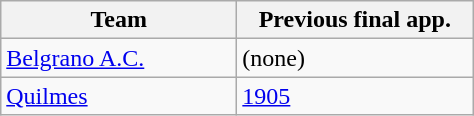<table class="wikitable">
<tr>
<th width=150px>Team</th>
<th width=150px>Previous final app.</th>
</tr>
<tr>
<td><a href='#'>Belgrano A.C.</a></td>
<td>(none)</td>
</tr>
<tr>
<td><a href='#'>Quilmes</a></td>
<td><a href='#'>1905</a></td>
</tr>
</table>
